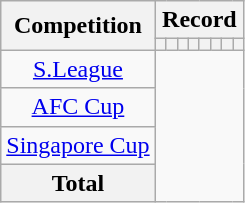<table class="wikitable" style="text-align: center">
<tr>
<th rowspan=2>Competition</th>
<th colspan=8>Record</th>
</tr>
<tr>
<th></th>
<th></th>
<th></th>
<th></th>
<th></th>
<th></th>
<th></th>
<th></th>
</tr>
<tr>
<td><a href='#'>S.League</a><br></td>
</tr>
<tr>
<td><a href='#'>AFC Cup</a><br></td>
</tr>
<tr>
<td><a href='#'>Singapore Cup</a><br></td>
</tr>
<tr>
<th>Total<br></th>
</tr>
</table>
